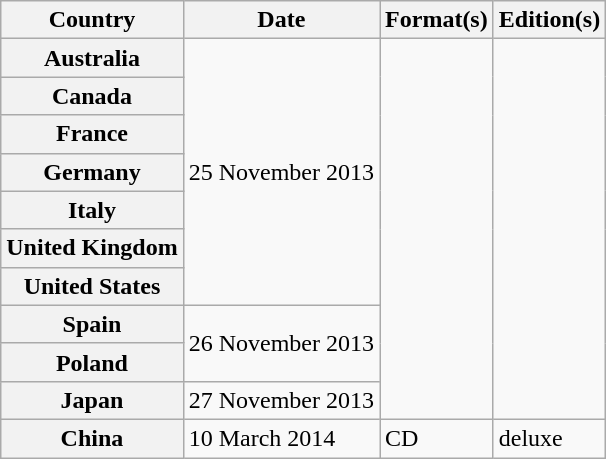<table class="wikitable plainrowheaders">
<tr>
<th scope="col">Country</th>
<th>Date</th>
<th>Format(s)</th>
<th>Edition(s)</th>
</tr>
<tr>
<th scope="row">Australia</th>
<td rowspan="7">25 November 2013</td>
<td rowspan="10"></td>
<td rowspan="10"></td>
</tr>
<tr>
<th scope="row">Canada</th>
</tr>
<tr>
<th scope="row">France</th>
</tr>
<tr>
<th scope="row">Germany</th>
</tr>
<tr>
<th scope="row">Italy</th>
</tr>
<tr>
<th scope="row">United Kingdom</th>
</tr>
<tr>
<th scope="row">United States</th>
</tr>
<tr>
<th scope="row">Spain</th>
<td rowspan="2">26 November 2013</td>
</tr>
<tr>
<th scope="row">Poland</th>
</tr>
<tr>
<th scope="row">Japan</th>
<td>27 November 2013</td>
</tr>
<tr>
<th scope="row">China</th>
<td>10 March 2014</td>
<td>CD</td>
<td>deluxe</td>
</tr>
</table>
